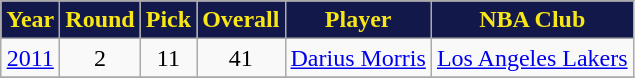<table class="wikitable">
<tr>
<th style="background:#121849;color:#F8E616;">Year</th>
<th style="background:#121849;color:#F8E616;">Round</th>
<th style="background:#121849;color:#F8E616;">Pick</th>
<th style="background:#121849;color:#F8E616;">Overall</th>
<th style="background:#121849;color:#F8E616;">Player</th>
<th style="background:#121849;color:#F8E616;">NBA Club</th>
</tr>
<tr align="center" bgcolor="">
<td><a href='#'>2011</a></td>
<td>2</td>
<td>11</td>
<td>41</td>
<td><a href='#'>Darius Morris</a></td>
<td><a href='#'>Los Angeles Lakers</a></td>
</tr>
<tr align="center" bgcolor="">
</tr>
</table>
